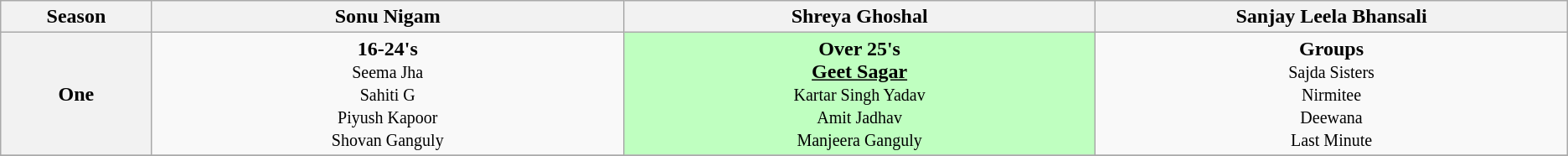<table class="wikitable" style="text-align:center">
<tr>
<th style="width:4%;" scope="col">Season</th>
<th style="width:13%;" scope="col">Sonu Nigam</th>
<th style="width:13%;" scope="col">Shreya Ghoshal</th>
<th style="width:13%;" scope="col">Sanjay Leela Bhansali</th>
</tr>
<tr>
<th scope="row"><strong>One</strong></th>
<td><strong>16-24's</strong><br><small>Seema Jha<br>Sahiti G<br>Piyush Kapoor<br>Shovan Ganguly</small></td>
<td bgcolor="BFFFC0"><strong>Over 25's</strong><br><strong><u>Geet Sagar</u></strong>  <small><br>Kartar Singh Yadav<br>Amit Jadhav<br>Manjeera Ganguly</small></td>
<td><strong>Groups</strong><br><small>Sajda Sisters<br>Nirmitee<br>Deewana<br>Last Minute</small></td>
</tr>
<tr style="text-align:center;">
</tr>
</table>
